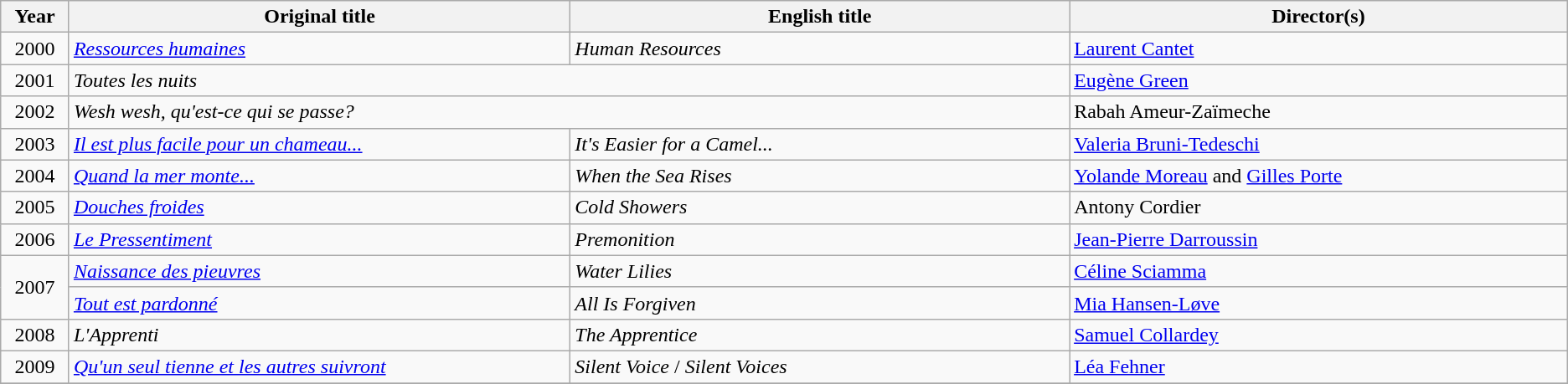<table class="wikitable plainrowheaders">
<tr>
<th scope="col" width="50">Year</th>
<th scope="col" width="450">Original title</th>
<th scope="col" width="450">English title</th>
<th scope="col" width="450">Director(s)</th>
</tr>
<tr>
<td align="center">2000</td>
<td><em><a href='#'>Ressources humaines</a></em></td>
<td><em>Human Resources</em></td>
<td><a href='#'>Laurent Cantet</a></td>
</tr>
<tr>
<td align="center">2001</td>
<td colspan="2"><em>Toutes les nuits</em></td>
<td><a href='#'>Eugène Green</a></td>
</tr>
<tr>
<td align="center">2002</td>
<td colspan="2"><em>Wesh wesh, qu'est-ce qui se passe?</em></td>
<td>Rabah Ameur-Zaïmeche</td>
</tr>
<tr>
<td align="center">2003</td>
<td><em><a href='#'>Il est plus facile pour un chameau...</a></em></td>
<td><em>It's Easier for a Camel...</em></td>
<td><a href='#'>Valeria Bruni-Tedeschi</a></td>
</tr>
<tr>
<td align="center">2004</td>
<td><em><a href='#'>Quand la mer monte...</a></em></td>
<td><em>When the Sea Rises</em></td>
<td><a href='#'>Yolande Moreau</a> and <a href='#'>Gilles Porte</a></td>
</tr>
<tr>
<td align="center">2005</td>
<td><em><a href='#'>Douches froides</a></em></td>
<td><em>Cold Showers</em></td>
<td>Antony Cordier</td>
</tr>
<tr>
<td align="center">2006</td>
<td><em><a href='#'>Le Pressentiment</a></em></td>
<td><em>Premonition</em></td>
<td><a href='#'>Jean-Pierre Darroussin</a></td>
</tr>
<tr>
<td rowspan="2" align="center">2007</td>
<td><em><a href='#'>Naissance des pieuvres</a></em></td>
<td><em>Water Lilies</em></td>
<td><a href='#'>Céline Sciamma</a></td>
</tr>
<tr>
<td><em><a href='#'>Tout est pardonné</a></em></td>
<td><em>All Is Forgiven</em></td>
<td><a href='#'>Mia Hansen-Løve</a></td>
</tr>
<tr>
<td align="center">2008</td>
<td><em>L'Apprenti</em></td>
<td><em>The Apprentice</em></td>
<td><a href='#'>Samuel Collardey</a></td>
</tr>
<tr>
<td align="center">2009</td>
<td><em><a href='#'>Qu'un seul tienne et les autres suivront</a></em></td>
<td><em>Silent Voice</em> / <em>Silent Voices</em></td>
<td><a href='#'>Léa Fehner</a></td>
</tr>
<tr>
</tr>
</table>
